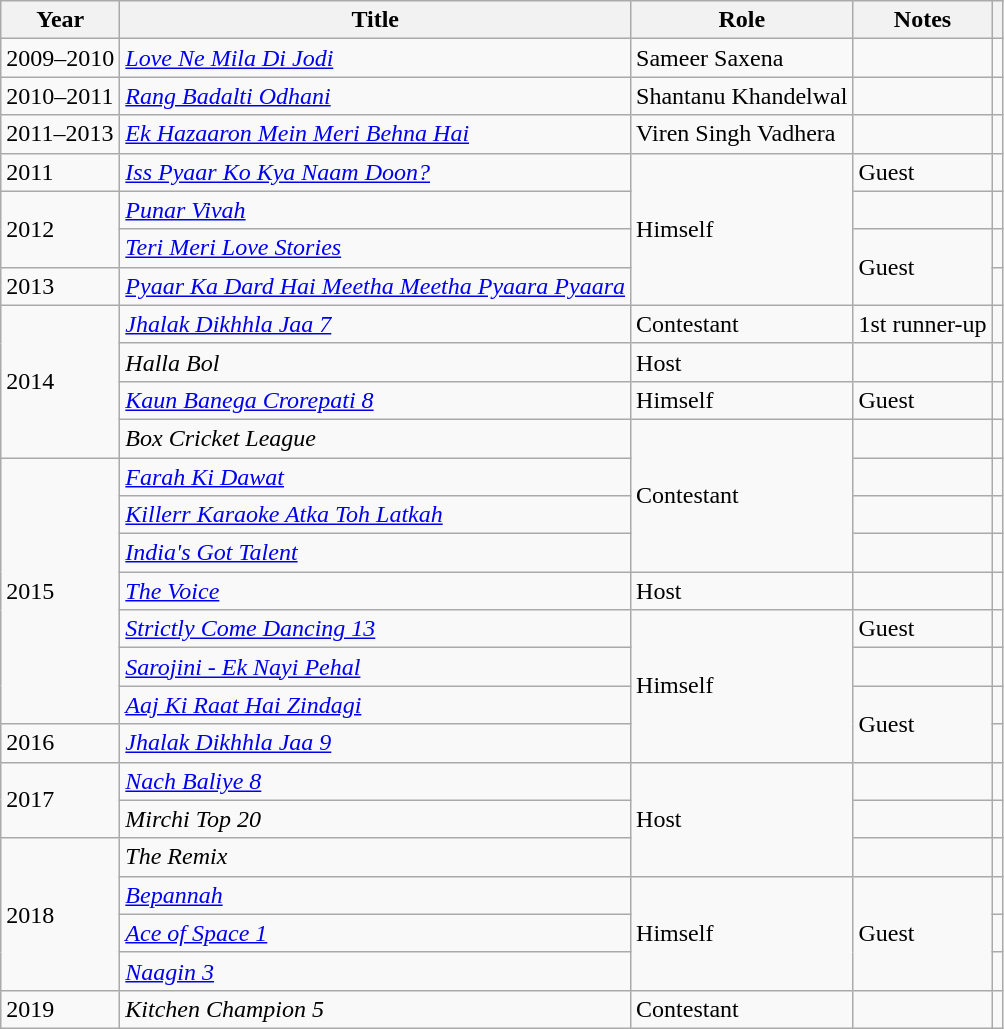<table class="wikitable">
<tr>
<th>Year</th>
<th>Title</th>
<th>Role</th>
<th>Notes</th>
<th class="unsortable" scope="col"></th>
</tr>
<tr>
<td>2009–2010</td>
<td><em><a href='#'>Love Ne Mila Di Jodi</a></em></td>
<td>Sameer Saxena</td>
<td></td>
<td style="text-align:center;"></td>
</tr>
<tr>
<td>2010–2011</td>
<td><em><a href='#'>Rang Badalti Odhani</a></em></td>
<td>Shantanu Khandelwal</td>
<td></td>
<td style="text-align:center;"></td>
</tr>
<tr>
<td>2011–2013</td>
<td><em><a href='#'>Ek Hazaaron Mein Meri Behna Hai</a></em></td>
<td>Viren Singh Vadhera</td>
<td></td>
<td style="text-align:center;"></td>
</tr>
<tr>
<td>2011</td>
<td><em><a href='#'>Iss Pyaar Ko Kya Naam Doon?</a></em></td>
<td rowspan="4">Himself</td>
<td>Guest</td>
<td></td>
</tr>
<tr>
<td rowspan="2">2012</td>
<td><em><a href='#'>Punar Vivah</a></em></td>
<td></td>
<td style="text-align:center;"></td>
</tr>
<tr>
<td><em><a href='#'>Teri Meri Love Stories</a></em></td>
<td rowspan="2">Guest</td>
<td></td>
</tr>
<tr>
<td>2013</td>
<td><em><a href='#'>Pyaar Ka Dard Hai Meetha Meetha Pyaara Pyaara</a></em></td>
<td></td>
</tr>
<tr>
<td rowspan="4">2014</td>
<td><em><a href='#'>Jhalak Dikhhla Jaa 7</a></em></td>
<td>Contestant</td>
<td>1st runner-up</td>
<td style="text-align:center;"></td>
</tr>
<tr>
<td><em>Halla Bol</em></td>
<td>Host</td>
<td></td>
<td style="text-align:center;"></td>
</tr>
<tr>
<td><em><a href='#'>Kaun Banega Crorepati 8</a></em></td>
<td>Himself</td>
<td>Guest</td>
<td style="text-align:center;"></td>
</tr>
<tr>
<td><em>Box Cricket League</em></td>
<td rowspan="4">Contestant</td>
<td></td>
<td style="text-align:center;"></td>
</tr>
<tr>
<td rowspan="7">2015</td>
<td><em><a href='#'>Farah Ki Dawat</a></em></td>
<td></td>
<td style="text-align:center;"></td>
</tr>
<tr>
<td><em><a href='#'>Killerr Karaoke Atka Toh Latkah</a></em></td>
<td></td>
<td style="text-align:center;"></td>
</tr>
<tr>
<td><em><a href='#'>India's Got Talent</a></em></td>
<td></td>
<td style="text-align:center;"></td>
</tr>
<tr>
<td><em><a href='#'>The Voice</a></em></td>
<td>Host</td>
<td></td>
<td style="text-align:center;"></td>
</tr>
<tr>
<td><em><a href='#'>Strictly Come Dancing 13</a></em></td>
<td rowspan="4">Himself</td>
<td>Guest</td>
<td style="text-align:center;"></td>
</tr>
<tr>
<td><em><a href='#'>Sarojini - Ek Nayi Pehal</a></em></td>
<td></td>
<td style="text-align:center;"></td>
</tr>
<tr>
<td><em><a href='#'>Aaj Ki Raat Hai Zindagi</a></em></td>
<td rowspan="2">Guest</td>
<td style="text-align:center;"></td>
</tr>
<tr>
<td>2016</td>
<td><em><a href='#'>Jhalak Dikhhla Jaa 9</a></em></td>
<td style="text-align:center;"></td>
</tr>
<tr>
<td rowspan="2">2017</td>
<td><em><a href='#'>Nach Baliye 8</a></em></td>
<td rowspan="3">Host</td>
<td></td>
<td style="text-align:center;"></td>
</tr>
<tr>
<td><em>Mirchi Top 20</em></td>
<td></td>
<td></td>
</tr>
<tr>
<td rowspan="4">2018</td>
<td><em>The Remix</em></td>
<td></td>
<td style="text-align:center;"></td>
</tr>
<tr>
<td><em><a href='#'>Bepannah</a></em></td>
<td rowspan="3">Himself</td>
<td rowspan="3">Guest</td>
<td style="text-align:center;"></td>
</tr>
<tr>
<td><em><a href='#'>Ace of Space 1</a></em></td>
<td style="text-align:center;"></td>
</tr>
<tr>
<td><em><a href='#'>Naagin 3</a></em></td>
<td style="text-align:center;"></td>
</tr>
<tr>
<td>2019</td>
<td><em>Kitchen Champion 5</em></td>
<td>Contestant</td>
<td></td>
<td style="text-align:center;"></td>
</tr>
</table>
